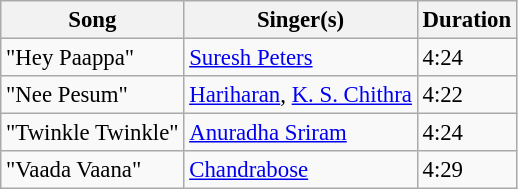<table class="wikitable" style="font-size:95%;">
<tr>
<th>Song</th>
<th>Singer(s)</th>
<th>Duration</th>
</tr>
<tr>
<td>"Hey Paappa"</td>
<td><a href='#'>Suresh Peters</a></td>
<td>4:24</td>
</tr>
<tr>
<td>"Nee Pesum"</td>
<td><a href='#'>Hariharan</a>, <a href='#'>K. S. Chithra</a></td>
<td>4:22</td>
</tr>
<tr>
<td>"Twinkle Twinkle"</td>
<td><a href='#'>Anuradha Sriram</a></td>
<td>4:24</td>
</tr>
<tr>
<td>"Vaada Vaana"</td>
<td><a href='#'>Chandrabose</a></td>
<td>4:29</td>
</tr>
</table>
